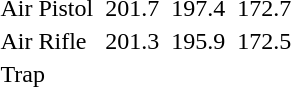<table>
<tr>
<td>Air Pistol</td>
<td></td>
<td>201.7</td>
<td></td>
<td>197.4</td>
<td></td>
<td>172.7</td>
</tr>
<tr>
<td>Air Rifle</td>
<td></td>
<td>201.3</td>
<td></td>
<td>195.9</td>
<td></td>
<td>172.5</td>
</tr>
<tr>
<td>Trap</td>
<td colspan=2></td>
<td colspan=2></td>
<td colspan=2></td>
</tr>
</table>
